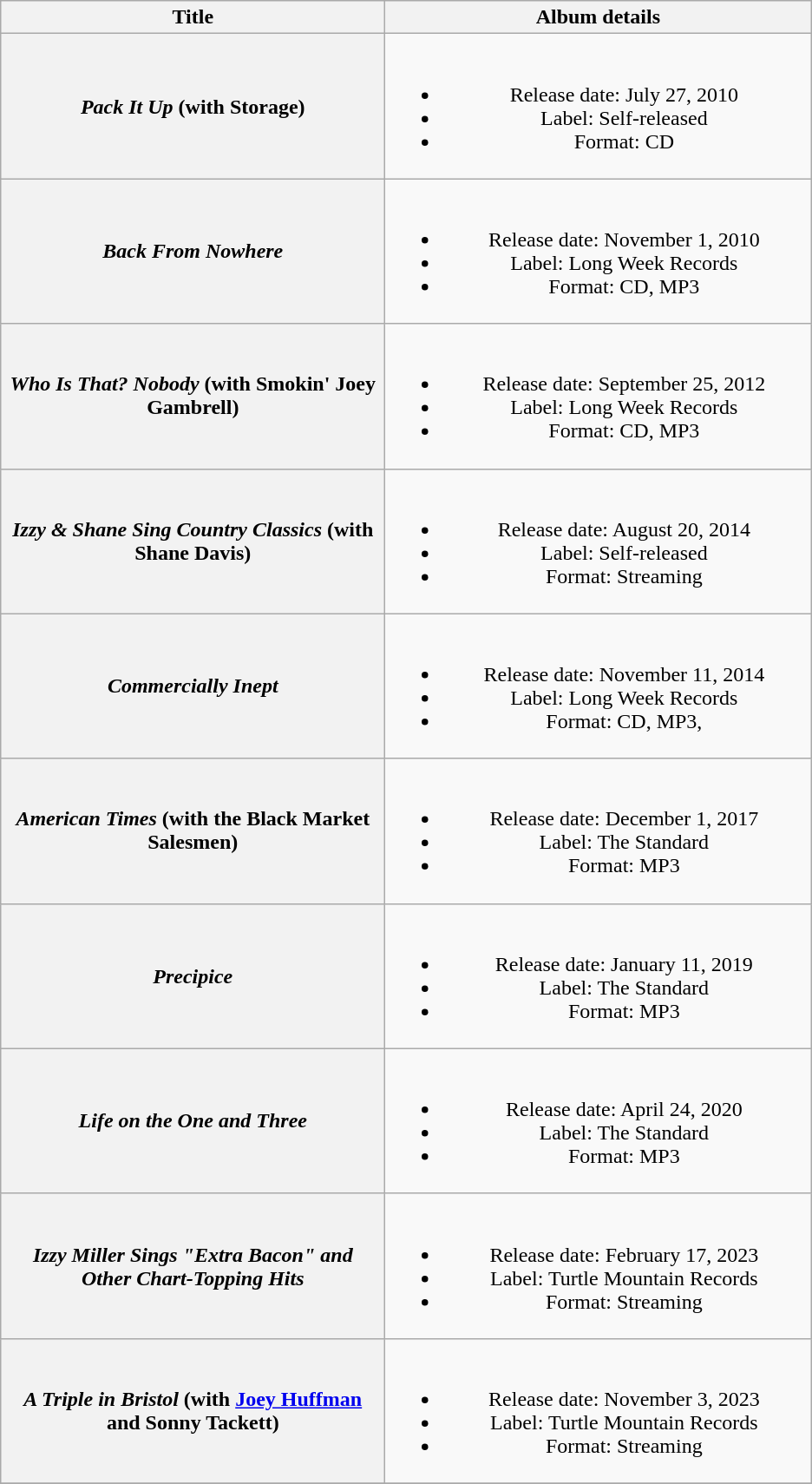<table class="wikitable plainrowheaders" style="text-align:center;">
<tr>
<th style="width:18em;">Title</th>
<th style="width:20em;">Album details</th>
</tr>
<tr>
<th scope="row"><em>Pack It Up</em> (with Storage)</th>
<td><br><ul><li>Release date: July 27, 2010</li><li>Label: Self-released</li><li>Format: CD</li></ul></td>
</tr>
<tr>
<th scope="row"><em>Back From Nowhere</em></th>
<td><br><ul><li>Release date: November 1, 2010</li><li>Label: Long Week Records</li><li>Format: CD, MP3</li></ul></td>
</tr>
<tr>
<th scope="row"><em>Who Is That? Nobody</em> (with Smokin' Joey Gambrell)</th>
<td><br><ul><li>Release date: September 25, 2012</li><li>Label: Long Week Records</li><li>Format: CD, MP3</li></ul></td>
</tr>
<tr>
<th scope="row"><em>Izzy & Shane Sing Country Classics</em> (with Shane Davis)</th>
<td><br><ul><li>Release date: August 20, 2014</li><li>Label: Self-released</li><li>Format: Streaming</li></ul></td>
</tr>
<tr>
<th scope="row"><em>Commercially Inept</em></th>
<td><br><ul><li>Release date: November 11, 2014</li><li>Label: Long Week Records</li><li>Format: CD, MP3,</li></ul></td>
</tr>
<tr>
<th scope="row"><em>American Times</em> (with the Black Market Salesmen)</th>
<td><br><ul><li>Release date: December 1, 2017</li><li>Label: The Standard</li><li>Format: MP3</li></ul></td>
</tr>
<tr>
<th scope="row"><em>Precipice</em></th>
<td><br><ul><li>Release date: January 11, 2019</li><li>Label: The Standard</li><li>Format: MP3</li></ul></td>
</tr>
<tr>
<th scope="row"><em>Life on the One and Three</em></th>
<td><br><ul><li>Release date: April 24, 2020</li><li>Label: The Standard</li><li>Format: MP3</li></ul></td>
</tr>
<tr>
<th scope="row"><em>Izzy Miller Sings "Extra Bacon" and Other Chart-Topping Hits</em></th>
<td><br><ul><li>Release date: February 17, 2023</li><li>Label: Turtle Mountain Records</li><li>Format: Streaming</li></ul></td>
</tr>
<tr>
<th scope="row"><em>A Triple in Bristol</em> (with <a href='#'>Joey Huffman</a> and Sonny Tackett)</th>
<td><br><ul><li>Release date: November 3, 2023</li><li>Label: Turtle Mountain Records</li><li>Format: Streaming</li></ul></td>
</tr>
<tr>
</tr>
</table>
